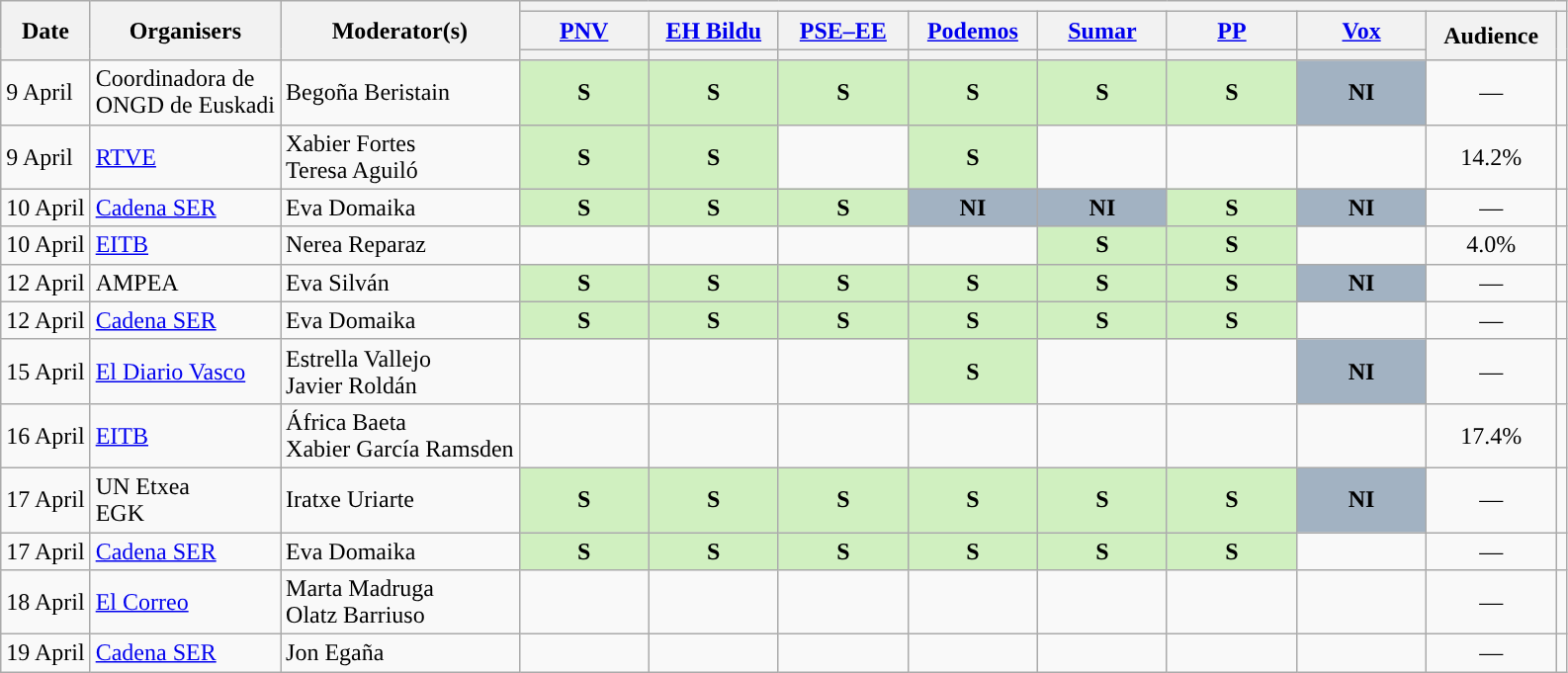<table class="wikitable" style="text-align:center;">
<tr>
<th rowspan="3">Date</th>
<th rowspan="3">Organisers</th>
<th rowspan="3">Moderator(s)</th>
<th colspan="9">        </th>
</tr>
<tr>
<th scope="col" style="width:5em;"><a href='#'>PNV</a></th>
<th scope="col" style="width:5em;"><a href='#'>EH Bildu</a></th>
<th scope="col" style="width:5em;"><a href='#'>PSE–EE</a></th>
<th scope="col" style="width:5em;"><a href='#'>Podemos</a></th>
<th scope="col" style="width:5em;"><a href='#'>Sumar</a></th>
<th scope="col" style="width:5em;"><a href='#'>PP</a></th>
<th scope="col" style="width:5em;"><a href='#'>Vox</a></th>
<th rowspan="2" scope="col" style="width:5em;">Audience</th>
<th rowspan="2"></th>
</tr>
<tr>
<th style="color:inherit;background:"></th>
<th style="color:inherit;background:"></th>
<th style="color:inherit;background:"></th>
<th style="color:inherit;background:"></th>
<th style="color:inherit;background:"></th>
<th style="color:inherit;background:"></th>
<th style="color:inherit;background:"></th>
</tr>
<tr>
<td style="white-space:nowrap; text-align:left;">9 April</td>
<td style="white-space:nowrap; text-align:left;">Coordinadora de<br>ONGD de Euskadi</td>
<td style="white-space:nowrap; text-align:left;">Begoña Beristain</td>
<td style="background:#D0F0C0;"><strong>S</strong><br></td>
<td style="background:#D0F0C0;"><strong>S</strong><br></td>
<td style="background:#D0F0C0;"><strong>S</strong><br></td>
<td style="background:#D0F0C0;"><strong>S</strong><br></td>
<td style="background:#D0F0C0;"><strong>S</strong><br></td>
<td style="background:#D0F0C0;"><strong>S</strong><br></td>
<td style="background:#A2B2C2;"><strong>NI</strong></td>
<td>—</td>
<td></td>
</tr>
<tr>
<td style="white-space:nowrap; text-align:left;">9 April</td>
<td style="white-space:nowrap; text-align:left;"><a href='#'>RTVE</a></td>
<td style="white-space:nowrap; text-align:left;">Xabier Fortes<br>Teresa Aguiló</td>
<td style="background:#D0F0C0;"><strong>S</strong><br></td>
<td style="background:#D0F0C0;"><strong>S</strong><br></td>
<td></td>
<td style="background:#D0F0C0;"><strong>S</strong><br></td>
<td></td>
<td></td>
<td></td>
<td>14.2%<br></td>
<td><br></td>
</tr>
<tr>
<td style="white-space:nowrap; text-align:left;">10 April</td>
<td style="white-space:nowrap; text-align:left;"><a href='#'>Cadena SER</a></td>
<td style="white-space:nowrap; text-align:left;">Eva Domaika</td>
<td style="background:#D0F0C0;"><strong>S</strong><br></td>
<td style="background:#D0F0C0;"><strong>S</strong><br></td>
<td style="background:#D0F0C0;"><strong>S</strong><br></td>
<td style="background:#A2B2C2;"><strong>NI</strong></td>
<td style="background:#A2B2C2;"><strong>NI</strong></td>
<td style="background:#D0F0C0;"><strong>S</strong><br></td>
<td style="background:#A2B2C2;"><strong>NI</strong></td>
<td>—</td>
<td></td>
</tr>
<tr>
<td style="white-space:nowrap; text-align:left;">10 April</td>
<td style="white-space:nowrap; text-align:left;"><a href='#'>EITB</a></td>
<td style="white-space:nowrap; text-align:left;">Nerea Reparaz</td>
<td></td>
<td></td>
<td></td>
<td></td>
<td style="background:#D0F0C0;"><strong>S</strong><br></td>
<td style="background:#D0F0C0;"><strong>S</strong><br></td>
<td></td>
<td>4.0%</td>
<td><br></td>
</tr>
<tr>
<td style="white-space:nowrap; text-align:left;">12 April</td>
<td style="white-space:nowrap; text-align:left;">AMPEA</td>
<td style="white-space:nowrap; text-align:left;">Eva Silván</td>
<td style="background:#D0F0C0;"><strong>S</strong><br></td>
<td style="background:#D0F0C0;"><strong>S</strong><br></td>
<td style="background:#D0F0C0;"><strong>S</strong><br></td>
<td style="background:#D0F0C0;"><strong>S</strong><br></td>
<td style="background:#D0F0C0;"><strong>S</strong><br></td>
<td style="background:#D0F0C0;"><strong>S</strong><br></td>
<td style="background:#A2B2C2;"><strong>NI</strong></td>
<td>—</td>
<td></td>
</tr>
<tr>
<td style="white-space:nowrap; text-align:left;">12 April</td>
<td style="white-space:nowrap; text-align:left;"><a href='#'>Cadena SER</a></td>
<td style="white-space:nowrap; text-align:left;">Eva Domaika</td>
<td style="background:#D0F0C0;"><strong>S</strong><br></td>
<td style="background:#D0F0C0;"><strong>S</strong><br></td>
<td style="background:#D0F0C0;"><strong>S</strong><br></td>
<td style="background:#D0F0C0;"><strong>S</strong><br></td>
<td style="background:#D0F0C0;"><strong>S</strong><br></td>
<td style="background:#D0F0C0;"><strong>S</strong><br></td>
<td></td>
<td>—</td>
<td></td>
</tr>
<tr>
<td style="white-space:nowrap; text-align:left;">15 April</td>
<td style="white-space:nowrap; text-align:left;"><a href='#'>El Diario Vasco</a></td>
<td style="white-space:nowrap; text-align:left;">Estrella Vallejo<br>Javier Roldán</td>
<td></td>
<td></td>
<td></td>
<td style="background:#D0F0C0;"><strong>S</strong><br></td>
<td></td>
<td></td>
<td style="background:#A2B2C2;"><strong>NI</strong></td>
<td>—</td>
<td></td>
</tr>
<tr>
<td style="white-space:nowrap; text-align:left;">16 April</td>
<td style="white-space:nowrap; text-align:left;"><a href='#'>EITB</a></td>
<td style="white-space:nowrap; text-align:left;">África Baeta<br>Xabier García Ramsden</td>
<td></td>
<td></td>
<td></td>
<td></td>
<td></td>
<td></td>
<td></td>
<td>17.4%<br></td>
<td><br></td>
</tr>
<tr>
<td style="white-space:nowrap; text-align:left;">17 April</td>
<td style="white-space:nowrap; text-align:left;">UN Etxea<br>EGK</td>
<td style="white-space:nowrap; text-align:left;">Iratxe Uriarte</td>
<td style="background:#D0F0C0;"><strong>S</strong><br></td>
<td style="background:#D0F0C0;"><strong>S</strong><br></td>
<td style="background:#D0F0C0;"><strong>S</strong><br></td>
<td style="background:#D0F0C0;"><strong>S</strong><br></td>
<td style="background:#D0F0C0;"><strong>S</strong><br></td>
<td style="background:#D0F0C0;"><strong>S</strong><br></td>
<td style="background:#A2B2C2;"><strong>NI</strong></td>
<td>—</td>
<td><br></td>
</tr>
<tr>
<td style="white-space:nowrap; text-align:left;">17 April</td>
<td style="white-space:nowrap; text-align:left;"><a href='#'>Cadena SER</a></td>
<td style="white-space:nowrap; text-align:left;">Eva Domaika</td>
<td style="background:#D0F0C0;"><strong>S</strong><br></td>
<td style="background:#D0F0C0;"><strong>S</strong><br></td>
<td style="background:#D0F0C0;"><strong>S</strong><br></td>
<td style="background:#D0F0C0;"><strong>S</strong><br></td>
<td style="background:#D0F0C0;"><strong>S</strong><br></td>
<td style="background:#D0F0C0;"><strong>S</strong><br></td>
<td></td>
<td>—</td>
<td></td>
</tr>
<tr>
<td style="white-space:nowrap; text-align:left;">18 April</td>
<td style="white-space:nowrap; text-align:left;"><a href='#'>El Correo</a></td>
<td style="white-space:nowrap; text-align:left;">Marta Madruga<br>Olatz Barriuso</td>
<td></td>
<td></td>
<td></td>
<td></td>
<td></td>
<td></td>
<td></td>
<td>—</td>
<td></td>
</tr>
<tr>
<td style="white-space:nowrap; text-align:left;">19 April</td>
<td style="white-space:nowrap; text-align:left;"><a href='#'>Cadena SER</a></td>
<td style="white-space:nowrap; text-align:left;">Jon Egaña</td>
<td></td>
<td></td>
<td></td>
<td></td>
<td></td>
<td></td>
<td></td>
<td>—</td>
<td></td>
</tr>
</table>
